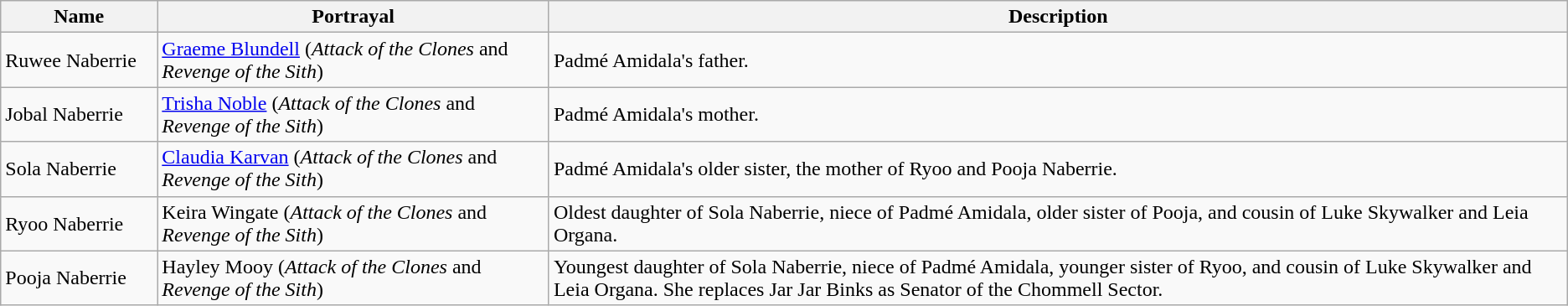<table class="wikitable sortable">
<tr>
<th width="10%">Name</th>
<th width="25%">Portrayal</th>
<th width="65%">Description</th>
</tr>
<tr id="Ruwee Naberrie">
<td>Ruwee Naberrie</td>
<td><a href='#'>Graeme Blundell</a> (<em>Attack of the Clones</em> and <em>Revenge of the Sith</em>)</td>
<td>Padmé Amidala's father.</td>
</tr>
<tr id="Jobal Naberrie">
<td>Jobal Naberrie</td>
<td><a href='#'>Trisha Noble</a> (<em>Attack of the Clones</em> and <em>Revenge of the Sith</em>)</td>
<td>Padmé Amidala's mother.</td>
</tr>
<tr id="Sola Naberrie">
<td>Sola Naberrie</td>
<td><a href='#'>Claudia Karvan</a> (<em>Attack of the Clones</em> and <em>Revenge of the Sith</em>)</td>
<td>Padmé Amidala's older sister, the mother of Ryoo and Pooja Naberrie.</td>
</tr>
<tr id="Ryoo Naberrie">
<td>Ryoo Naberrie</td>
<td>Keira Wingate (<em>Attack of the Clones</em> and <em>Revenge of the Sith</em>)</td>
<td>Oldest daughter of Sola Naberrie, niece of Padmé Amidala, older sister of Pooja, and cousin of Luke Skywalker and Leia Organa.</td>
</tr>
<tr id="Pooja Naberrie">
<td>Pooja Naberrie</td>
<td>Hayley Mooy (<em>Attack of the Clones</em> and <em>Revenge of the Sith</em>)</td>
<td>Youngest daughter of Sola Naberrie, niece of Padmé Amidala, younger sister of Ryoo, and cousin of Luke Skywalker and Leia Organa. She replaces Jar Jar Binks as Senator of the Chommell Sector.</td>
</tr>
</table>
